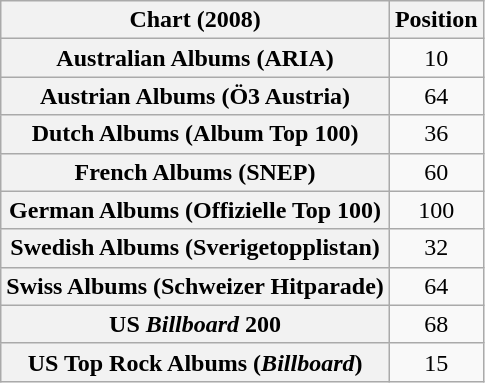<table class="wikitable sortable plainrowheaders">
<tr>
<th>Chart (2008)</th>
<th>Position</th>
</tr>
<tr>
<th scope="row">Australian Albums (ARIA)</th>
<td style="text-align:center;">10</td>
</tr>
<tr>
<th scope="row">Austrian Albums (Ö3 Austria)</th>
<td style="text-align:center;">64</td>
</tr>
<tr>
<th scope="row">Dutch Albums (Album Top 100)</th>
<td style="text-align:center;">36</td>
</tr>
<tr>
<th scope="row">French Albums (SNEP)</th>
<td style="text-align:center;">60</td>
</tr>
<tr>
<th scope="row">German Albums (Offizielle Top 100)</th>
<td style="text-align:center;">100</td>
</tr>
<tr>
<th scope="row">Swedish Albums (Sverigetopplistan)</th>
<td style="text-align:center;">32</td>
</tr>
<tr>
<th scope="row">Swiss Albums (Schweizer Hitparade)</th>
<td style="text-align:center;">64</td>
</tr>
<tr>
<th scope="row">US <em>Billboard</em> 200</th>
<td style="text-align:center;">68</td>
</tr>
<tr>
<th scope="row">US Top Rock Albums (<em>Billboard</em>)</th>
<td style="text-align:center;">15</td>
</tr>
</table>
